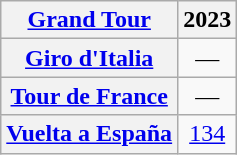<table class="wikitable plainrowheaders">
<tr>
<th scope="col"><a href='#'>Grand Tour</a></th>
<th scope="col">2023</th>
</tr>
<tr style="text-align:center;">
<th scope="row"> <a href='#'>Giro d'Italia</a></th>
<td>—</td>
</tr>
<tr style="text-align:center;">
<th scope="row"> <a href='#'>Tour de France</a></th>
<td>—</td>
</tr>
<tr style="text-align:center;">
<th scope="row"> <a href='#'>Vuelta a España</a></th>
<td><a href='#'>134</a></td>
</tr>
</table>
